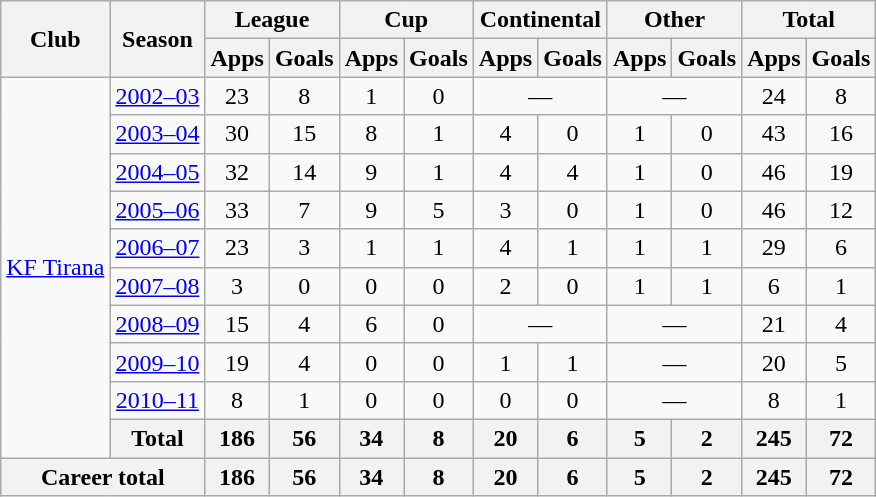<table class="wikitable" style="text-align:center">
<tr>
<th rowspan="2">Club</th>
<th rowspan="2">Season</th>
<th colspan="2">League</th>
<th colspan="2">Cup</th>
<th colspan="2">Continental</th>
<th colspan="2">Other</th>
<th colspan="2">Total</th>
</tr>
<tr>
<th>Apps</th>
<th>Goals</th>
<th>Apps</th>
<th>Goals</th>
<th>Apps</th>
<th>Goals</th>
<th>Apps</th>
<th>Goals</th>
<th>Apps</th>
<th>Goals</th>
</tr>
<tr>
<td rowspan="10"><a href='#'>KF Tirana</a></td>
<td><a href='#'>2002–03</a></td>
<td>23</td>
<td>8</td>
<td>1</td>
<td>0</td>
<td colspan="2">—</td>
<td colspan="2">—</td>
<td>24</td>
<td>8</td>
</tr>
<tr>
<td><a href='#'>2003–04</a></td>
<td>30</td>
<td>15</td>
<td>8</td>
<td>1</td>
<td>4</td>
<td>0</td>
<td>1</td>
<td>0</td>
<td>43</td>
<td>16</td>
</tr>
<tr>
<td><a href='#'>2004–05</a></td>
<td>32</td>
<td>14</td>
<td>9</td>
<td>1</td>
<td>4</td>
<td>4</td>
<td>1</td>
<td>0</td>
<td>46</td>
<td>19</td>
</tr>
<tr>
<td><a href='#'>2005–06</a></td>
<td>33</td>
<td>7</td>
<td>9</td>
<td>5</td>
<td>3</td>
<td>0</td>
<td>1</td>
<td>0</td>
<td>46</td>
<td>12</td>
</tr>
<tr>
<td><a href='#'>2006–07</a></td>
<td>23</td>
<td>3</td>
<td>1</td>
<td>1</td>
<td>4</td>
<td>1</td>
<td>1</td>
<td>1</td>
<td>29</td>
<td>6</td>
</tr>
<tr>
<td><a href='#'>2007–08</a></td>
<td>3</td>
<td>0</td>
<td>0</td>
<td>0</td>
<td>2</td>
<td>0</td>
<td>1</td>
<td>1</td>
<td>6</td>
<td>1</td>
</tr>
<tr>
<td><a href='#'>2008–09</a></td>
<td>15</td>
<td>4</td>
<td>6</td>
<td>0</td>
<td colspan="2">—</td>
<td colspan="2">—</td>
<td>21</td>
<td>4</td>
</tr>
<tr>
<td><a href='#'>2009–10</a></td>
<td>19</td>
<td>4</td>
<td>0</td>
<td>0</td>
<td>1</td>
<td>1</td>
<td colspan="2">—</td>
<td>20</td>
<td>5</td>
</tr>
<tr>
<td><a href='#'>2010–11</a></td>
<td>8</td>
<td>1</td>
<td>0</td>
<td>0</td>
<td>0</td>
<td>0</td>
<td colspan="2">—</td>
<td>8</td>
<td>1</td>
</tr>
<tr>
<th>Total</th>
<th>186</th>
<th>56</th>
<th>34</th>
<th>8</th>
<th>20</th>
<th>6</th>
<th>5</th>
<th>2</th>
<th>245</th>
<th>72</th>
</tr>
<tr>
<th colspan="2">Career total</th>
<th>186</th>
<th>56</th>
<th>34</th>
<th>8</th>
<th>20</th>
<th>6</th>
<th>5</th>
<th>2</th>
<th>245</th>
<th>72</th>
</tr>
</table>
